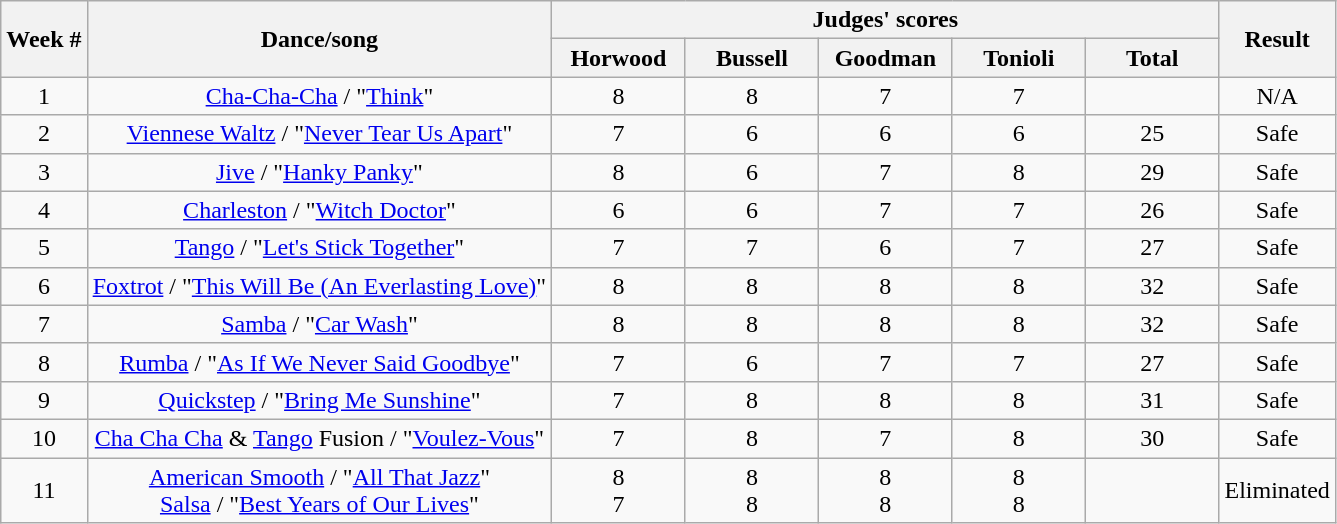<table class="wikitable" style="text-align:center;">
<tr>
<th rowspan="2">Week #</th>
<th rowspan="2">Dance/song</th>
<th colspan="5">Judges' scores</th>
<th rowspan="2">Result</th>
</tr>
<tr>
<th style="width:10%;">Horwood</th>
<th style="width:10%;">Bussell</th>
<th style="width:10%;">Goodman</th>
<th style="width:10%;">Tonioli</th>
<th style="width:10%;">Total</th>
</tr>
<tr>
<td>1</td>
<td><a href='#'>Cha-Cha-Cha</a> / "<a href='#'>Think</a>"</td>
<td>8</td>
<td>8</td>
<td>7</td>
<td>7</td>
<td></td>
<td>N/A</td>
</tr>
<tr>
<td>2</td>
<td><a href='#'>Viennese Waltz</a> / "<a href='#'>Never Tear Us Apart</a>"</td>
<td>7</td>
<td>6</td>
<td>6</td>
<td>6</td>
<td>25</td>
<td>Safe</td>
</tr>
<tr>
<td>3</td>
<td><a href='#'>Jive</a> / "<a href='#'>Hanky Panky</a>"</td>
<td>8</td>
<td>6</td>
<td>7</td>
<td>8</td>
<td>29</td>
<td>Safe</td>
</tr>
<tr>
<td>4</td>
<td><a href='#'>Charleston</a> / "<a href='#'>Witch Doctor</a>"</td>
<td>6</td>
<td>6</td>
<td>7</td>
<td>7</td>
<td>26</td>
<td>Safe</td>
</tr>
<tr>
<td>5</td>
<td><a href='#'>Tango</a> / "<a href='#'>Let's Stick Together</a>"</td>
<td>7</td>
<td>7</td>
<td>6</td>
<td>7</td>
<td>27</td>
<td>Safe</td>
</tr>
<tr>
<td>6</td>
<td><a href='#'>Foxtrot</a> / "<a href='#'>This Will Be (An Everlasting Love)</a>"</td>
<td>8</td>
<td>8</td>
<td>8</td>
<td>8</td>
<td>32</td>
<td>Safe</td>
</tr>
<tr>
<td>7</td>
<td><a href='#'>Samba</a> / "<a href='#'>Car Wash</a>"</td>
<td>8</td>
<td>8</td>
<td>8</td>
<td>8</td>
<td>32</td>
<td>Safe</td>
</tr>
<tr>
<td>8</td>
<td><a href='#'>Rumba</a> / "<a href='#'>As If We Never Said Goodbye</a>"</td>
<td>7</td>
<td>6</td>
<td>7</td>
<td>7</td>
<td>27</td>
<td>Safe</td>
</tr>
<tr>
<td>9</td>
<td><a href='#'>Quickstep</a> / "<a href='#'>Bring Me Sunshine</a>"</td>
<td>7</td>
<td>8</td>
<td>8</td>
<td>8</td>
<td>31</td>
<td>Safe</td>
</tr>
<tr>
<td>10</td>
<td><a href='#'>Cha Cha Cha</a> & <a href='#'>Tango</a> Fusion / "<a href='#'>Voulez-Vous</a>"</td>
<td>7</td>
<td>8</td>
<td>7</td>
<td>8</td>
<td>30</td>
<td>Safe</td>
</tr>
<tr>
<td>11</td>
<td><a href='#'>American Smooth</a> / "<a href='#'>All That Jazz</a>"<br> <a href='#'>Salsa</a> / "<a href='#'>Best Years of Our Lives</a>"</td>
<td>8<br>7</td>
<td>8<br>8</td>
<td>8<br>8</td>
<td>8<br>8</td>
<td><br></td>
<td>Eliminated</td>
</tr>
</table>
